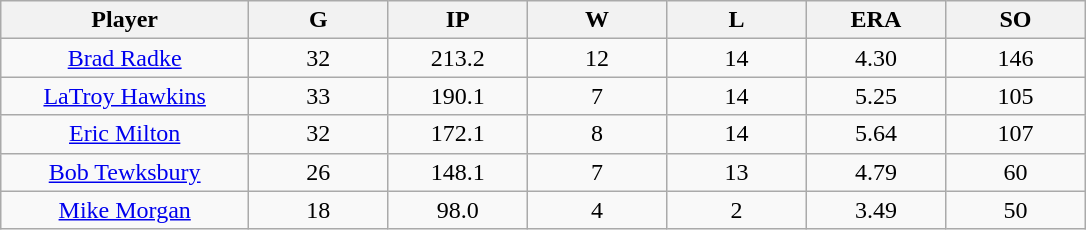<table class="wikitable sortable">
<tr>
<th bgcolor="#DDDDFF" width="16%">Player</th>
<th bgcolor="#DDDDFF" width="9%">G</th>
<th bgcolor="#DDDDFF" width="9%">IP</th>
<th bgcolor="#DDDDFF" width="9%">W</th>
<th bgcolor="#DDDDFF" width="9%">L</th>
<th bgcolor="#DDDDFF" width="9%">ERA</th>
<th bgcolor="#DDDDFF" width="9%">SO</th>
</tr>
<tr align="center">
<td><a href='#'>Brad Radke</a></td>
<td>32</td>
<td>213.2</td>
<td>12</td>
<td>14</td>
<td>4.30</td>
<td>146</td>
</tr>
<tr align=center>
<td><a href='#'>LaTroy Hawkins</a></td>
<td>33</td>
<td>190.1</td>
<td>7</td>
<td>14</td>
<td>5.25</td>
<td>105</td>
</tr>
<tr align=center>
<td><a href='#'>Eric Milton</a></td>
<td>32</td>
<td>172.1</td>
<td>8</td>
<td>14</td>
<td>5.64</td>
<td>107</td>
</tr>
<tr align=center>
<td><a href='#'>Bob Tewksbury</a></td>
<td>26</td>
<td>148.1</td>
<td>7</td>
<td>13</td>
<td>4.79</td>
<td>60</td>
</tr>
<tr align=center>
<td><a href='#'>Mike Morgan</a></td>
<td>18</td>
<td>98.0</td>
<td>4</td>
<td>2</td>
<td>3.49</td>
<td>50</td>
</tr>
</table>
